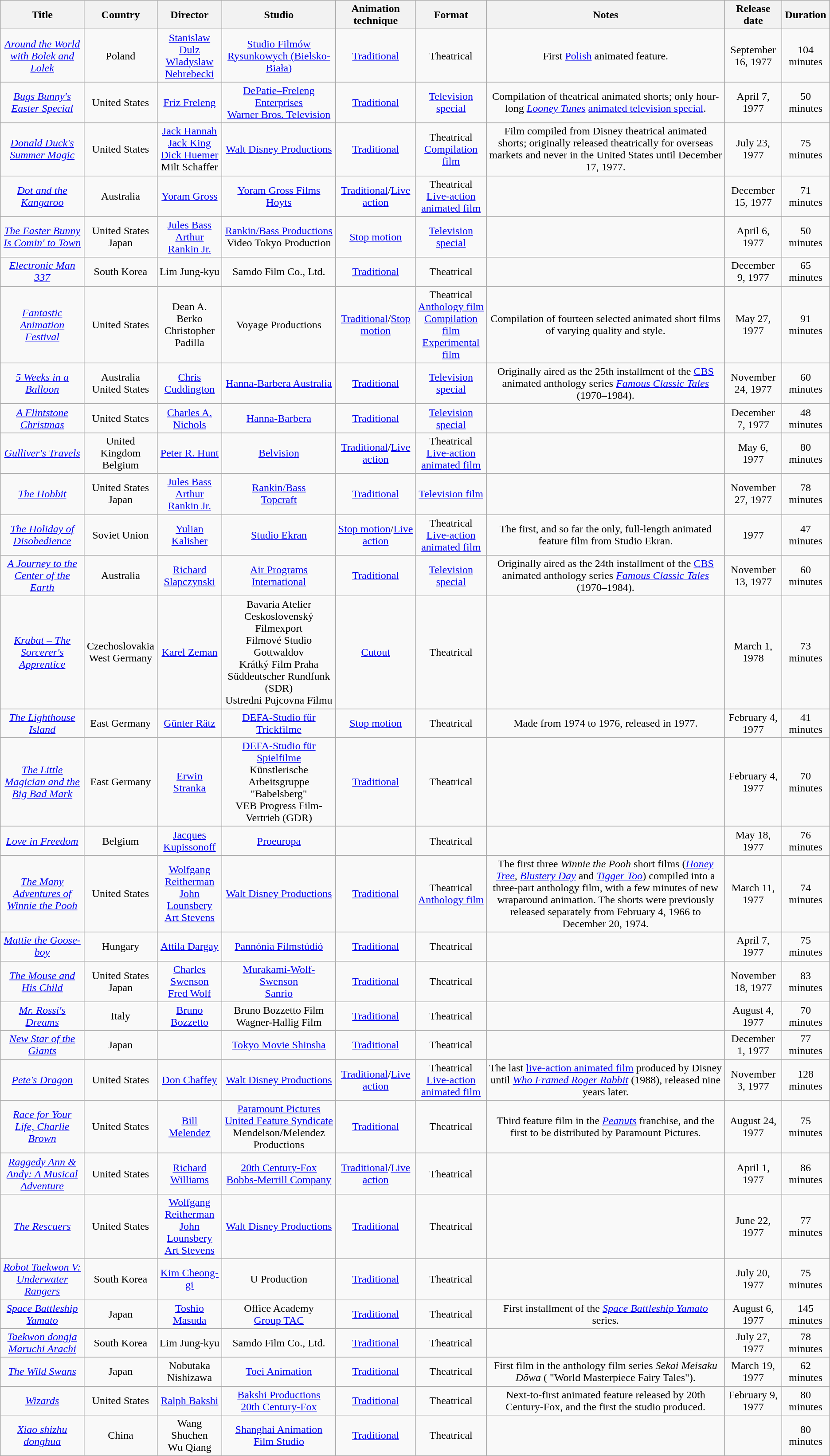<table class="wikitable sortable" style="text-align:center; margin=auto; ">
<tr>
<th scope="col">Title</th>
<th scope="col">Country</th>
<th scope="col">Director</th>
<th scope="col">Studio</th>
<th scope="col">Animation technique</th>
<th scope="col">Format</th>
<th>Notes</th>
<th>Release date</th>
<th>Duration</th>
</tr>
<tr>
<td><em><a href='#'>Around the World with Bolek and Lolek</a></em> <br> </td>
<td>Poland</td>
<td><a href='#'>Stanislaw Dulz</a> <br> <a href='#'>Wladyslaw Nehrebecki</a></td>
<td><a href='#'>Studio Filmów Rysunkowych (Bielsko-Biała)</a></td>
<td><a href='#'>Traditional</a></td>
<td>Theatrical</td>
<td>First <a href='#'>Polish</a> animated feature.</td>
<td>September 16, 1977</td>
<td>104 minutes</td>
</tr>
<tr>
<td><em><a href='#'>Bugs Bunny's Easter Special</a></em></td>
<td>United States</td>
<td><a href='#'>Friz Freleng</a></td>
<td><a href='#'>DePatie–Freleng Enterprises</a> <br> <a href='#'>Warner Bros. Television</a></td>
<td><a href='#'>Traditional</a></td>
<td><a href='#'>Television special</a></td>
<td>Compilation of theatrical animated shorts; only hour-long <em><a href='#'>Looney Tunes</a></em> <a href='#'>animated television special</a>.</td>
<td>April 7, 1977</td>
<td>50 minutes</td>
</tr>
<tr>
<td><em><a href='#'>Donald Duck's Summer Magic</a></em></td>
<td>United States</td>
<td><a href='#'>Jack Hannah</a> <br> <a href='#'>Jack King</a> <br> <a href='#'>Dick Huemer</a> <br> Milt Schaffer</td>
<td><a href='#'>Walt Disney Productions</a></td>
<td><a href='#'>Traditional</a></td>
<td>Theatrical <br> <a href='#'>Compilation film</a></td>
<td>Film compiled from Disney theatrical animated shorts; originally released theatrically for overseas markets and never in the United States until December 17, 1977.</td>
<td>July 23, 1977</td>
<td>75 minutes</td>
</tr>
<tr>
<td><em><a href='#'>Dot and the Kangaroo</a></em></td>
<td>Australia</td>
<td><a href='#'>Yoram Gross</a></td>
<td><a href='#'>Yoram Gross Films</a> <br> <a href='#'>Hoyts</a></td>
<td><a href='#'>Traditional</a>/<a href='#'>Live action</a></td>
<td>Theatrical <br> <a href='#'>Live-action animated film</a></td>
<td></td>
<td>December 15, 1977</td>
<td>71 minutes</td>
</tr>
<tr>
<td><em><a href='#'>The Easter Bunny Is Comin' to Town</a></em></td>
<td>United States <br> Japan</td>
<td><a href='#'>Jules Bass</a> <br> <a href='#'>Arthur Rankin Jr.</a></td>
<td><a href='#'>Rankin/Bass Productions</a> <br> Video Tokyo Production</td>
<td><a href='#'>Stop motion</a></td>
<td><a href='#'>Television special</a></td>
<td></td>
<td>April 6, 1977</td>
<td>50 minutes</td>
</tr>
<tr>
<td><em><a href='#'>Electronic Man 337</a></em> <br> </td>
<td>South Korea</td>
<td>Lim Jung-kyu</td>
<td>Samdo Film Co., Ltd.</td>
<td><a href='#'>Traditional</a></td>
<td>Theatrical</td>
<td></td>
<td>December 9, 1977</td>
<td>65 minutes</td>
</tr>
<tr>
<td><em><a href='#'>Fantastic Animation Festival</a></em></td>
<td>United States</td>
<td>Dean A. Berko <br> Christopher Padilla</td>
<td>Voyage Productions</td>
<td><a href='#'>Traditional</a>/<a href='#'>Stop motion</a></td>
<td>Theatrical <br> <a href='#'>Anthology film</a> <br> <a href='#'>Compilation film</a> <br> <a href='#'>Experimental film</a></td>
<td>Compilation of fourteen selected animated short films of varying quality and style.</td>
<td>May 27, 1977</td>
<td>91 minutes</td>
</tr>
<tr>
<td><em><a href='#'>5 Weeks in a Balloon</a></em></td>
<td>Australia <br> United States</td>
<td><a href='#'>Chris Cuddington</a></td>
<td><a href='#'>Hanna-Barbera Australia</a></td>
<td><a href='#'>Traditional</a></td>
<td><a href='#'>Television special</a></td>
<td>Originally aired as the 25th installment of the <a href='#'>CBS</a> animated anthology series <em><a href='#'>Famous Classic Tales</a></em> (1970–1984).</td>
<td>November 24, 1977</td>
<td>60 minutes</td>
</tr>
<tr>
<td><em><a href='#'>A Flintstone Christmas</a></em></td>
<td>United States</td>
<td><a href='#'>Charles A. Nichols</a></td>
<td><a href='#'>Hanna-Barbera</a></td>
<td><a href='#'>Traditional</a></td>
<td><a href='#'>Television special</a></td>
<td></td>
<td>December 7, 1977</td>
<td>48 minutes</td>
</tr>
<tr>
<td><em><a href='#'>Gulliver's Travels</a></em></td>
<td>United Kingdom <br> Belgium</td>
<td><a href='#'>Peter R. Hunt</a></td>
<td><a href='#'>Belvision</a></td>
<td><a href='#'>Traditional</a>/<a href='#'>Live action</a></td>
<td>Theatrical <br> <a href='#'>Live-action animated film</a></td>
<td></td>
<td>May 6, 1977</td>
<td>80 minutes</td>
</tr>
<tr>
<td><em><a href='#'>The Hobbit</a></em></td>
<td>United States <br> Japan</td>
<td><a href='#'>Jules Bass</a> <br> <a href='#'>Arthur Rankin Jr.</a></td>
<td><a href='#'>Rankin/Bass</a> <br> <a href='#'>Topcraft</a></td>
<td><a href='#'>Traditional</a></td>
<td><a href='#'>Television film</a></td>
<td></td>
<td>November 27, 1977</td>
<td>78 minutes</td>
</tr>
<tr>
<td><em><a href='#'>The Holiday of Disobedience</a></em> <br> </td>
<td>Soviet Union</td>
<td><a href='#'>Yulian Kalisher</a></td>
<td><a href='#'>Studio Ekran</a></td>
<td><a href='#'>Stop motion</a>/<a href='#'>Live action</a></td>
<td>Theatrical <br> <a href='#'>Live-action animated film</a></td>
<td>The first, and so far the only, full-length animated feature film from Studio Ekran.</td>
<td>1977</td>
<td>47 minutes</td>
</tr>
<tr>
<td><em><a href='#'>A Journey to the Center of the Earth</a></em></td>
<td>Australia</td>
<td><a href='#'>Richard Slapczynski</a></td>
<td><a href='#'>Air Programs International</a></td>
<td><a href='#'>Traditional</a></td>
<td><a href='#'>Television special</a></td>
<td>Originally aired as the 24th installment of the <a href='#'>CBS</a> animated anthology series <em><a href='#'>Famous Classic Tales</a></em> (1970–1984).</td>
<td>November 13, 1977</td>
<td>60 minutes</td>
</tr>
<tr>
<td><em><a href='#'>Krabat – The Sorcerer's Apprentice</a></em> <br> </td>
<td>Czechoslovakia <br> West Germany</td>
<td><a href='#'>Karel Zeman</a></td>
<td>Bavaria Atelier <br> Ceskoslovenský Filmexport <br> Filmové Studio Gottwaldov <br> Krátký Film Praha <br> Süddeutscher Rundfunk (SDR) <br> Ustredni Pujcovna Filmu</td>
<td><a href='#'>Cutout</a></td>
<td>Theatrical</td>
<td></td>
<td>March 1, 1978</td>
<td>73 minutes</td>
</tr>
<tr>
<td><em><a href='#'>The Lighthouse Island</a></em> <br> </td>
<td>East Germany</td>
<td><a href='#'>Günter Rätz</a></td>
<td><a href='#'>DEFA-Studio für Trickfilme</a></td>
<td><a href='#'>Stop motion</a></td>
<td>Theatrical</td>
<td>Made from 1974 to 1976, released in 1977.</td>
<td>February 4, 1977</td>
<td>41 minutes</td>
</tr>
<tr>
<td><em><a href='#'>The Little Magician and the Big Bad Mark</a></em> <br> </td>
<td>East Germany</td>
<td><a href='#'>Erwin Stranka</a></td>
<td><a href='#'>DEFA-Studio für Spielfilme</a> <br> Künstlerische Arbeitsgruppe "Babelsberg"  <br> VEB Progress Film-Vertrieb (GDR) </td>
<td><a href='#'>Traditional</a></td>
<td>Theatrical</td>
<td></td>
<td>February 4, 1977</td>
<td>70 minutes</td>
</tr>
<tr>
<td><em><a href='#'>Love in Freedom</a></em> </td>
<td>Belgium</td>
<td><a href='#'>Jacques Kupissonoff</a></td>
<td><a href='#'>Proeuropa</a></td>
<td></td>
<td>Theatrical</td>
<td></td>
<td>May 18, 1977</td>
<td>76 minutes</td>
</tr>
<tr>
<td><em><a href='#'>The Many Adventures of Winnie the Pooh</a></em></td>
<td>United States</td>
<td><a href='#'>Wolfgang Reitherman</a> <br> <a href='#'>John Lounsbery</a> <br> <a href='#'>Art Stevens</a></td>
<td><a href='#'>Walt Disney Productions</a></td>
<td><a href='#'>Traditional</a></td>
<td>Theatrical <br> <a href='#'>Anthology film</a></td>
<td>The first three <em>Winnie the Pooh</em> short films (<em><a href='#'>Honey Tree</a></em>, <em><a href='#'>Blustery Day</a></em> and <em><a href='#'>Tigger Too</a></em>) compiled into a three-part anthology film, with a few minutes of new wraparound animation. The shorts were previously released separately from February 4, 1966 to December 20, 1974.</td>
<td>March 11, 1977</td>
<td>74 minutes</td>
</tr>
<tr>
<td><em><a href='#'>Mattie the Goose-boy</a></em> <br> </td>
<td>Hungary</td>
<td><a href='#'>Attila Dargay</a></td>
<td><a href='#'>Pannónia Filmstúdió</a></td>
<td><a href='#'>Traditional</a></td>
<td>Theatrical</td>
<td></td>
<td>April 7, 1977</td>
<td>75 minutes</td>
</tr>
<tr>
<td><em><a href='#'>The Mouse and His Child</a></em></td>
<td>United States <br> Japan</td>
<td><a href='#'>Charles Swenson</a> <br> <a href='#'>Fred Wolf</a></td>
<td><a href='#'>Murakami-Wolf-Swenson</a> <br> <a href='#'>Sanrio</a></td>
<td><a href='#'>Traditional</a></td>
<td>Theatrical</td>
<td></td>
<td>November 18, 1977</td>
<td>83 minutes</td>
</tr>
<tr>
<td><em><a href='#'>Mr. Rossi's Dreams</a></em> <br> </td>
<td>Italy</td>
<td><a href='#'>Bruno Bozzetto</a></td>
<td>Bruno Bozzetto Film <br> Wagner-Hallig Film</td>
<td><a href='#'>Traditional</a></td>
<td>Theatrical</td>
<td></td>
<td>August 4, 1977</td>
<td>70 minutes</td>
</tr>
<tr>
<td><em><a href='#'>New Star of the Giants</a></em> <br> </td>
<td>Japan</td>
<td></td>
<td><a href='#'>Tokyo Movie Shinsha</a></td>
<td><a href='#'>Traditional</a></td>
<td>Theatrical</td>
<td></td>
<td>December 1, 1977</td>
<td>77 minutes</td>
</tr>
<tr>
<td><em><a href='#'>Pete's Dragon</a></em></td>
<td>United States</td>
<td><a href='#'>Don Chaffey</a></td>
<td><a href='#'>Walt Disney Productions</a></td>
<td><a href='#'>Traditional</a>/<a href='#'>Live action</a></td>
<td>Theatrical <br> <a href='#'>Live-action animated film</a></td>
<td>The last <a href='#'>live-action animated film</a> produced by Disney until <em><a href='#'>Who Framed Roger Rabbit</a></em> (1988), released nine years later.</td>
<td>November 3, 1977</td>
<td>128 minutes</td>
</tr>
<tr>
<td><em><a href='#'>Race for Your Life, Charlie Brown</a></em></td>
<td>United States</td>
<td><a href='#'>Bill Melendez</a></td>
<td><a href='#'>Paramount Pictures</a> <br> <a href='#'>United Feature Syndicate</a> <br> Mendelson/Melendez Productions</td>
<td><a href='#'>Traditional</a></td>
<td>Theatrical</td>
<td>Third feature film in the <em><a href='#'>Peanuts</a></em> franchise, and the first to be distributed by Paramount Pictures.</td>
<td>August 24, 1977</td>
<td>75 minutes</td>
</tr>
<tr>
<td><em><a href='#'>Raggedy Ann & Andy: A Musical Adventure</a></em></td>
<td>United States</td>
<td><a href='#'>Richard Williams</a></td>
<td><a href='#'>20th Century-Fox</a> <br> <a href='#'>Bobbs-Merrill Company</a></td>
<td><a href='#'>Traditional</a>/<a href='#'>Live action</a></td>
<td>Theatrical</td>
<td></td>
<td>April 1, 1977</td>
<td>86 minutes</td>
</tr>
<tr>
<td><em><a href='#'>The Rescuers</a></em></td>
<td>United States</td>
<td><a href='#'>Wolfgang Reitherman</a> <br> <a href='#'>John Lounsbery</a> <br> <a href='#'>Art Stevens</a></td>
<td><a href='#'>Walt Disney Productions</a></td>
<td><a href='#'>Traditional</a></td>
<td>Theatrical</td>
<td></td>
<td>June 22, 1977</td>
<td>77 minutes</td>
</tr>
<tr>
<td><em><a href='#'>Robot Taekwon V: Underwater Rangers</a></em> <br> </td>
<td>South Korea</td>
<td><a href='#'>Kim Cheong-gi</a></td>
<td>U Production</td>
<td><a href='#'>Traditional</a></td>
<td>Theatrical</td>
<td></td>
<td>July 20, 1977</td>
<td>75 minutes</td>
</tr>
<tr>
<td><em><a href='#'>Space Battleship Yamato</a></em> <br> </td>
<td>Japan</td>
<td><a href='#'>Toshio Masuda</a></td>
<td>Office Academy <br> <a href='#'>Group TAC</a></td>
<td><a href='#'>Traditional</a></td>
<td>Theatrical</td>
<td>First installment of the <em><a href='#'>Space Battleship Yamato</a></em> series.</td>
<td>August 6, 1977</td>
<td>145 minutes</td>
</tr>
<tr>
<td><em><a href='#'>Taekwon dongja Maruchi Arachi</a></em> <br> </td>
<td>South Korea</td>
<td>Lim Jung-kyu</td>
<td>Samdo Film Co., Ltd.</td>
<td><a href='#'>Traditional</a></td>
<td>Theatrical</td>
<td></td>
<td>July 27, 1977</td>
<td>78 minutes</td>
</tr>
<tr>
<td><em><a href='#'>The Wild Swans</a></em> <br> </td>
<td>Japan</td>
<td>Nobutaka Nishizawa</td>
<td><a href='#'>Toei Animation</a></td>
<td><a href='#'>Traditional</a></td>
<td>Theatrical</td>
<td>First film in the anthology film series <em>Sekai Meisaku Dōwa</em> ( "World Masterpiece Fairy Tales").</td>
<td>March 19, 1977</td>
<td>62 minutes</td>
</tr>
<tr>
<td><em><a href='#'>Wizards</a></em></td>
<td>United States</td>
<td><a href='#'>Ralph Bakshi</a></td>
<td><a href='#'>Bakshi Productions</a> <br> <a href='#'>20th Century-Fox</a></td>
<td><a href='#'>Traditional</a></td>
<td>Theatrical</td>
<td>Next-to-first animated feature released by 20th Century-Fox, and the first the studio produced.</td>
<td>February 9, 1977</td>
<td>80 minutes</td>
</tr>
<tr>
<td><em><a href='#'>Xiao shizhu donghua</a></em> <br> </td>
<td>China</td>
<td>Wang Shuchen <br> Wu Qiang</td>
<td><a href='#'>Shanghai Animation Film Studio</a></td>
<td><a href='#'>Traditional</a></td>
<td>Theatrical</td>
<td></td>
<td></td>
<td>80 minutes</td>
</tr>
</table>
